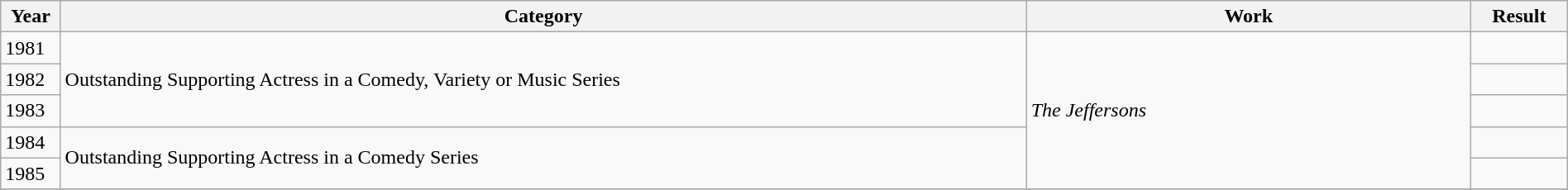<table class="wikitable" style="width:100%;">
<tr>
<th style="width:3%;">Year</th>
<th style="width:50%;">Category</th>
<th style="width:23%;">Work</th>
<th style="width:5%;">Result</th>
</tr>
<tr>
<td>1981</td>
<td rowspan="3">Outstanding Supporting Actress in a Comedy, Variety or Music Series</td>
<td rowspan="5"><em>The Jeffersons</em></td>
<td></td>
</tr>
<tr>
<td>1982</td>
<td></td>
</tr>
<tr>
<td>1983</td>
<td></td>
</tr>
<tr>
<td>1984</td>
<td rowspan="2">Outstanding Supporting Actress in a Comedy Series</td>
<td></td>
</tr>
<tr>
<td>1985</td>
<td></td>
</tr>
<tr>
</tr>
</table>
